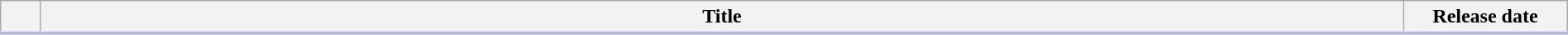<table class="wikitable" style="width:100%; margin:auto; background:#FFF;">
<tr style="border-bottom: 3px solid #CCF">
<th style="width:25px;"></th>
<th>Title</th>
<th style="width:125px;">Release date</th>
</tr>
<tr>
</tr>
</table>
